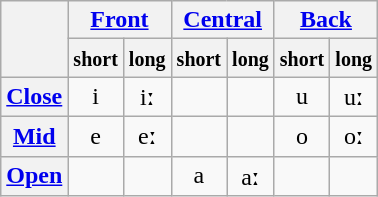<table class="wikitable">
<tr>
<th rowspan="2"></th>
<th colspan="2"><a href='#'>Front</a></th>
<th colspan="2"><a href='#'>Central</a></th>
<th colspan="2"><a href='#'>Back</a></th>
</tr>
<tr align="center">
<th><small>short</small></th>
<th><small>long</small></th>
<th><small>short</small></th>
<th><small>long</small></th>
<th><small>short</small></th>
<th><small>long</small></th>
</tr>
<tr align="center">
<th><a href='#'>Close</a></th>
<td>i</td>
<td>iː</td>
<td></td>
<td></td>
<td>u</td>
<td>uː</td>
</tr>
<tr align="center">
<th><a href='#'>Mid</a></th>
<td>e</td>
<td>eː</td>
<td></td>
<td></td>
<td>o</td>
<td>oː</td>
</tr>
<tr align="center">
<th><a href='#'>Open</a></th>
<td></td>
<td></td>
<td>a</td>
<td>aː</td>
<td></td>
<td></td>
</tr>
</table>
